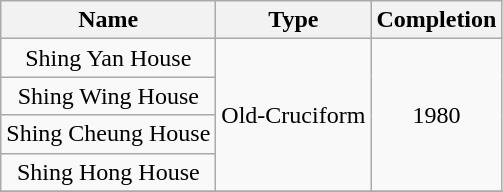<table class="wikitable" style="text-align: center">
<tr>
<th>Name</th>
<th>Type</th>
<th>Completion</th>
</tr>
<tr>
<td>Shing Yan House</td>
<td rowspan="4">Old-Cruciform</td>
<td rowspan="4">1980</td>
</tr>
<tr>
<td>Shing Wing House</td>
</tr>
<tr>
<td>Shing Cheung House</td>
</tr>
<tr>
<td>Shing Hong House</td>
</tr>
<tr>
</tr>
</table>
